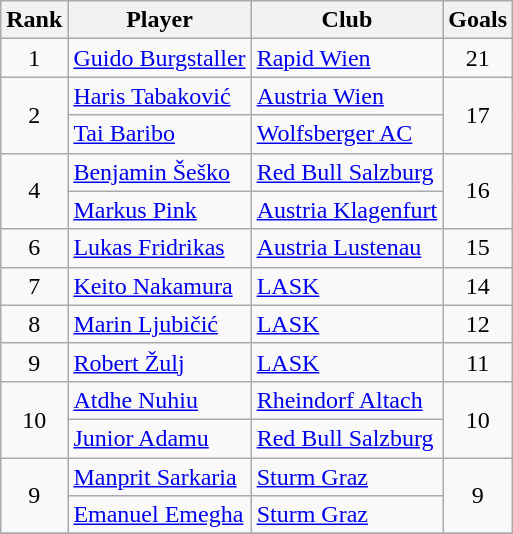<table class="wikitable" style="text-align:center">
<tr>
<th>Rank</th>
<th>Player</th>
<th>Club</th>
<th>Goals</th>
</tr>
<tr>
<td>1</td>
<td align="left"> <a href='#'>Guido Burgstaller</a></td>
<td align="left"><a href='#'>Rapid Wien</a></td>
<td>21</td>
</tr>
<tr>
<td rowspan=2>2</td>
<td align="left"> <a href='#'>Haris Tabaković</a></td>
<td align="left"><a href='#'>Austria Wien</a></td>
<td rowspan=2>17</td>
</tr>
<tr>
<td align="left"> <a href='#'>Tai Baribo</a></td>
<td align="left"><a href='#'>Wolfsberger AC</a></td>
</tr>
<tr>
<td rowspan=2>4</td>
<td align="left"> <a href='#'>Benjamin Šeško</a></td>
<td align="left"><a href='#'>Red Bull Salzburg</a></td>
<td rowspan=2>16</td>
</tr>
<tr>
<td align="left"> <a href='#'>Markus Pink</a></td>
<td align="left"><a href='#'>Austria Klagenfurt</a></td>
</tr>
<tr>
<td rowspan=1>6</td>
<td align="left"><a href='#'>Lukas Fridrikas</a></td>
<td align="left"><a href='#'>Austria Lustenau</a></td>
<td rowspan=1>15</td>
</tr>
<tr>
<td rowspan=1>7</td>
<td align="left"> <a href='#'>Keito Nakamura</a></td>
<td align="left"><a href='#'>LASK</a></td>
<td rowspan=1>14</td>
</tr>
<tr>
<td>8</td>
<td align="left"> <a href='#'>Marin Ljubičić</a></td>
<td align="left"><a href='#'>LASK</a></td>
<td>12</td>
</tr>
<tr>
<td>9</td>
<td align="left"> <a href='#'>Robert Žulj</a></td>
<td align="left"><a href='#'>LASK</a></td>
<td>11</td>
</tr>
<tr>
<td rowspan="2">10</td>
<td align="left"> <a href='#'>Atdhe Nuhiu</a></td>
<td align="left"><a href='#'>Rheindorf Altach</a></td>
<td rowspan="2">10</td>
</tr>
<tr>
<td align="left"> <a href='#'>Junior Adamu</a></td>
<td align="left"><a href='#'>Red Bull Salzburg</a></td>
</tr>
<tr>
<td rowspan="2">9</td>
<td align="left"> <a href='#'>Manprit Sarkaria</a></td>
<td align="left"><a href='#'>Sturm Graz</a></td>
<td rowspan="2">9</td>
</tr>
<tr>
<td align="left"> <a href='#'>Emanuel Emegha</a></td>
<td align="left"><a href='#'>Sturm Graz</a></td>
</tr>
<tr>
</tr>
</table>
